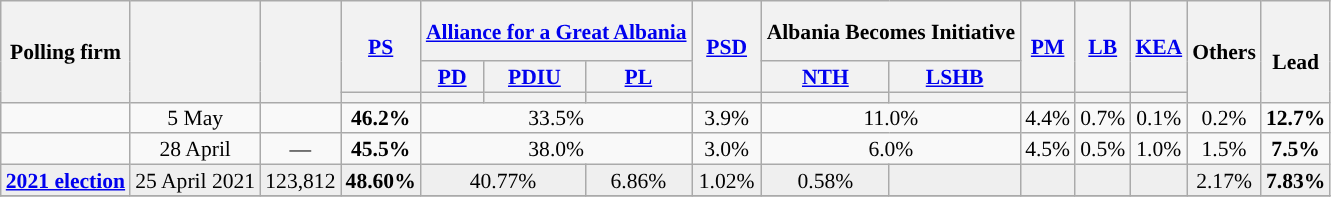<table class="wikitable sortable tpl-blanktablele" style="text-align:center;font-size:90%;line-height:14px;">
<tr style="height:40px;">
<th rowspan="3">Polling firm</th>
<th rowspan="3"></th>
<th rowspan="3"></th>
<th class="unsortable" style="width:40px;" rowspan=2><a href='#'>PS</a></th>
<th colspan=3><a href='#'>Alliance for a Great Albania</a></th>
<th class="unsortable" style="width:40px;" rowspan=2><a href='#'>PSD</a></th>
<th colspan=2>Albania Becomes Initiative</th>
<th rowspan="2" class="unsortable" style="width:30px;"><a href='#'>PM</a></th>
<th rowspan="2" class="unsortable" style="width:30px;"><a href='#'>LB</a></th>
<th class="unsortable" style="width:30px;"  rowspan=2><a href='#'>KEA</a></th>
<th class="unsortable" style="width:30px;"  rowspan=3>Others</th>
<th style="width:30px;" rowspan=3><br>Lead</th>
</tr>
<tr>
<th><a href='#'>PD</a></th>
<th><a href='#'>PDIU</a></th>
<th><a href='#'>PL</a></th>
<th><a href='#'>NTH</a></th>
<th><a href='#'>LSHB</a></th>
</tr>
<tr>
<th style="background:"></th>
<th style="background:"></th>
<th style="background:"></th>
<th style="background:"></th>
<th style="background:"></th>
<th style="background:"></th>
<th style="background:"></th>
<th style="background:"></th>
<th style="background:"></th>
<th style="background:"></th>
</tr>
<tr>
<td></td>
<td>5 May</td>
<td></td>
<td><strong>46.2%</strong><br> </td>
<td colspan="3">33.5%<br> </td>
<td>3.9%<br> </td>
<td colspan="2">11.0%<br> </td>
<td>4.4%<br> </td>
<td>0.7%<br> </td>
<td>0.1%<br> </td>
<td>0.2%</td>
<td style="background:"><strong>12.7%</strong></td>
</tr>
<tr>
<td></td>
<td>28 April</td>
<td>—</td>
<td><strong>45.5%</strong><br> </td>
<td colspan="3">38.0%<br> </td>
<td>3.0%<br> </td>
<td colspan="2">6.0%<br> </td>
<td>4.5%<br> </td>
<td>0.5%<br> </td>
<td>1.0%<br> </td>
<td>1.5%</td>
<td style="background:"><strong>7.5%</strong></td>
</tr>
<tr style="background:#EFEFEF">
<td><strong><a href='#'>2021 election</a></strong></td>
<td>25 April 2021</td>
<td>123,812</td>
<td><strong>48.60%</strong> <br> </td>
<td colspan="2">40.77%<br> </td>
<td>6.86%<br> </td>
<td>1.02%<br> </td>
<td>0.58%<br> </td>
<td></td>
<td></td>
<td></td>
<td></td>
<td>2.17%</td>
<td style="background:"><strong>7.83%</strong></td>
</tr>
<tr>
</tr>
</table>
